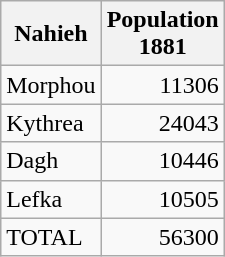<table class="wikitable sortable">
<tr>
<th scope="col">Nahieh</th>
<th scope="col">Population<br> 1881</th>
</tr>
<tr>
<td align="left">Morphou</td>
<td align="right">11306</td>
</tr>
<tr>
<td align="left">Kythrea</td>
<td align="right">24043</td>
</tr>
<tr>
<td align="left">Dagh</td>
<td align="right">10446</td>
</tr>
<tr>
<td align="left">Lefka</td>
<td align="right">10505</td>
</tr>
<tr>
<td align="left">TOTAL</td>
<td align="right">56300</td>
</tr>
</table>
